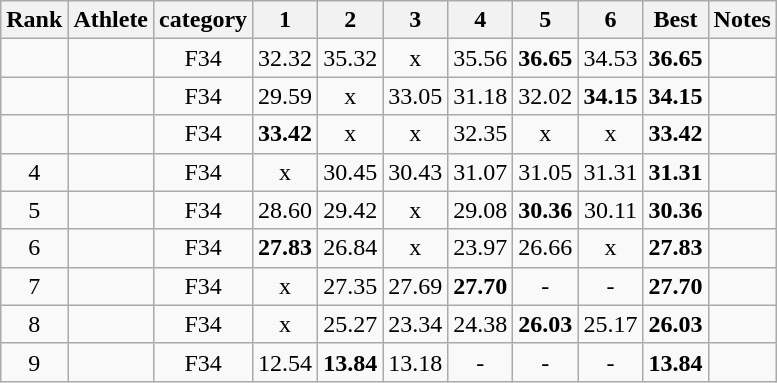<table class="wikitable sortable" style="text-align:center">
<tr>
<th>Rank</th>
<th>Athlete</th>
<th>category</th>
<th>1</th>
<th>2</th>
<th>3</th>
<th>4</th>
<th>5</th>
<th>6</th>
<th>Best</th>
<th>Notes</th>
</tr>
<tr>
<td></td>
<td style="text-align:left"></td>
<td>F34</td>
<td>32.32</td>
<td>35.32</td>
<td>x</td>
<td>35.56</td>
<td><strong>36.65</strong></td>
<td>34.53</td>
<td><strong>36.65</strong></td>
<td></td>
</tr>
<tr>
<td></td>
<td style="text-align:left"></td>
<td>F34</td>
<td>29.59</td>
<td>x</td>
<td>33.05</td>
<td>31.18</td>
<td>32.02</td>
<td><strong>34.15</strong></td>
<td><strong>34.15</strong></td>
<td></td>
</tr>
<tr>
<td></td>
<td style="text-align:left"></td>
<td>F34</td>
<td><strong>33.42</strong></td>
<td>x</td>
<td>x</td>
<td>32.35</td>
<td>x</td>
<td>x</td>
<td><strong>33.42</strong></td>
<td></td>
</tr>
<tr>
<td>4</td>
<td style="text-align:left"></td>
<td>F34</td>
<td>x</td>
<td>30.45</td>
<td>30.43</td>
<td>31.07</td>
<td>31.05</td>
<td>31.31</td>
<td><strong>31.31</strong></td>
<td></td>
</tr>
<tr>
<td>5</td>
<td style="text-align:left"></td>
<td>F34</td>
<td>28.60</td>
<td>29.42</td>
<td>x</td>
<td>29.08</td>
<td><strong>30.36</strong></td>
<td>30.11</td>
<td><strong>30.36</strong></td>
<td></td>
</tr>
<tr>
<td>6</td>
<td style="text-align:left"></td>
<td>F34</td>
<td><strong>27.83</strong></td>
<td>26.84</td>
<td>x</td>
<td>23.97</td>
<td>26.66</td>
<td>x</td>
<td><strong>27.83</strong></td>
<td></td>
</tr>
<tr>
<td>7</td>
<td style="text-align:left"></td>
<td>F34</td>
<td>x</td>
<td>27.35</td>
<td>27.69</td>
<td><strong>27.70</strong></td>
<td>-</td>
<td>-</td>
<td><strong>27.70</strong></td>
<td></td>
</tr>
<tr>
<td>8</td>
<td style="text-align:left"></td>
<td>F34</td>
<td>x</td>
<td>25.27</td>
<td>23.34</td>
<td>24.38</td>
<td><strong>26.03</strong></td>
<td>25.17</td>
<td><strong>26.03</strong></td>
<td></td>
</tr>
<tr>
<td>9</td>
<td style="text-align:left"></td>
<td>F34</td>
<td>12.54</td>
<td><strong>13.84</strong></td>
<td>13.18</td>
<td>-</td>
<td>-</td>
<td>-</td>
<td><strong>13.84</strong></td>
<td></td>
</tr>
</table>
